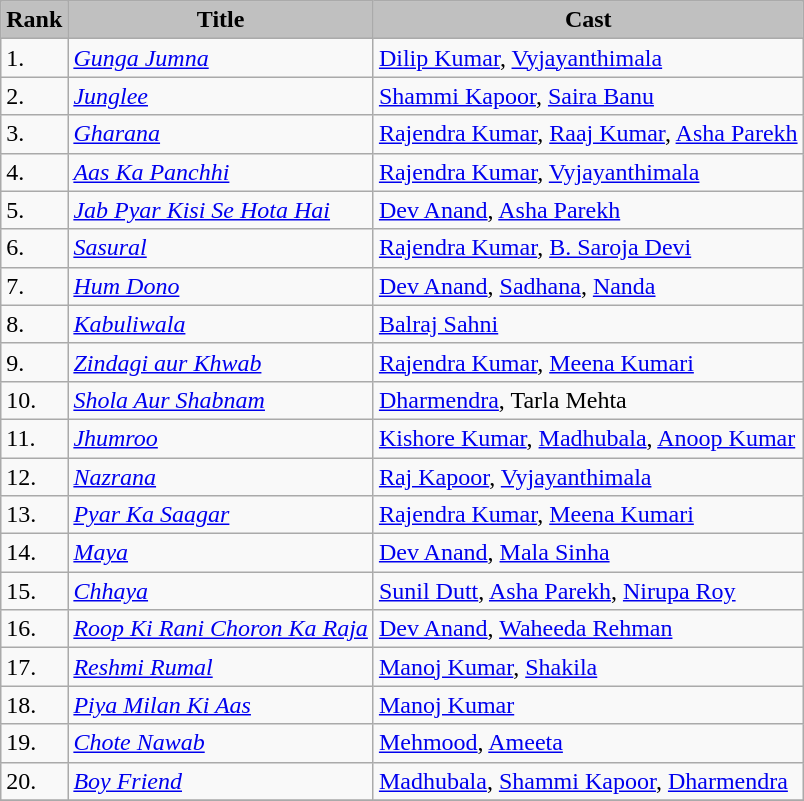<table class="wikitable">
<tr bgcolor="silver" align="center">
<td rowspan="1"><strong>Rank</strong></td>
<td rowspan="1"><strong>Title</strong></td>
<td rowspan="1"><strong>Cast</strong></td>
</tr>
<tr>
<td>1.</td>
<td><em><a href='#'>Gunga Jumna</a></em></td>
<td><a href='#'>Dilip Kumar</a>, <a href='#'>Vyjayanthimala</a></td>
</tr>
<tr>
<td>2.</td>
<td><em><a href='#'>Junglee</a></em></td>
<td><a href='#'>Shammi Kapoor</a>, <a href='#'>Saira Banu</a></td>
</tr>
<tr>
<td>3.</td>
<td><em><a href='#'>Gharana</a></em></td>
<td><a href='#'>Rajendra Kumar</a>, <a href='#'>Raaj Kumar</a>, <a href='#'>Asha Parekh</a></td>
</tr>
<tr>
<td>4.</td>
<td><em><a href='#'>Aas Ka Panchhi</a></em></td>
<td><a href='#'>Rajendra Kumar</a>, <a href='#'>Vyjayanthimala</a></td>
</tr>
<tr>
<td>5.</td>
<td><em><a href='#'>Jab Pyar Kisi Se Hota Hai</a></em></td>
<td><a href='#'>Dev Anand</a>, <a href='#'>Asha Parekh</a></td>
</tr>
<tr>
<td>6.</td>
<td><em><a href='#'>Sasural</a></em></td>
<td><a href='#'>Rajendra Kumar</a>, <a href='#'>B. Saroja Devi</a></td>
</tr>
<tr>
<td>7.</td>
<td><em><a href='#'>Hum Dono</a></em></td>
<td><a href='#'>Dev Anand</a>, <a href='#'>Sadhana</a>, <a href='#'>Nanda</a></td>
</tr>
<tr>
<td>8.</td>
<td><em><a href='#'>Kabuliwala</a></em></td>
<td><a href='#'>Balraj Sahni</a></td>
</tr>
<tr>
<td>9.</td>
<td><em><a href='#'>Zindagi aur Khwab</a></em></td>
<td><a href='#'>Rajendra Kumar</a>, <a href='#'>Meena Kumari</a></td>
</tr>
<tr>
<td>10.</td>
<td><em><a href='#'>Shola Aur Shabnam</a></em></td>
<td><a href='#'>Dharmendra</a>, Tarla Mehta</td>
</tr>
<tr>
<td>11.</td>
<td><em><a href='#'>Jhumroo</a></em></td>
<td><a href='#'>Kishore Kumar</a>, <a href='#'>Madhubala</a>, <a href='#'>Anoop Kumar</a></td>
</tr>
<tr>
<td>12.</td>
<td><em><a href='#'>Nazrana</a></em></td>
<td><a href='#'>Raj Kapoor</a>, <a href='#'>Vyjayanthimala</a></td>
</tr>
<tr>
<td>13.</td>
<td><em><a href='#'>Pyar Ka Saagar</a></em></td>
<td><a href='#'>Rajendra Kumar</a>, <a href='#'>Meena Kumari</a></td>
</tr>
<tr>
<td>14.</td>
<td><em><a href='#'>Maya</a></em></td>
<td><a href='#'>Dev Anand</a>, <a href='#'>Mala Sinha</a></td>
</tr>
<tr>
<td>15.</td>
<td><em><a href='#'>Chhaya</a></em></td>
<td><a href='#'>Sunil Dutt</a>, <a href='#'>Asha Parekh</a>, <a href='#'>Nirupa Roy</a></td>
</tr>
<tr>
<td>16.</td>
<td><em><a href='#'>Roop Ki Rani Choron Ka Raja</a></em></td>
<td><a href='#'>Dev Anand</a>, <a href='#'>Waheeda Rehman</a></td>
</tr>
<tr>
<td>17.</td>
<td><em><a href='#'>Reshmi Rumal</a></em></td>
<td><a href='#'>Manoj Kumar</a>, <a href='#'>Shakila</a></td>
</tr>
<tr>
<td>18.</td>
<td><em><a href='#'>Piya Milan Ki Aas</a></em></td>
<td><a href='#'>Manoj Kumar</a></td>
</tr>
<tr>
<td>19.</td>
<td><em><a href='#'>Chote Nawab</a></em></td>
<td><a href='#'>Mehmood</a>, <a href='#'>Ameeta</a></td>
</tr>
<tr>
<td>20.</td>
<td><em><a href='#'>Boy Friend</a></em></td>
<td><a href='#'>Madhubala</a>, <a href='#'>Shammi Kapoor</a>, <a href='#'>Dharmendra</a></td>
</tr>
<tr>
</tr>
</table>
